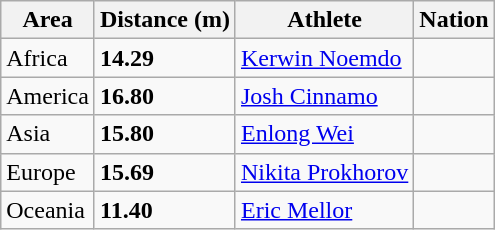<table class="wikitable">
<tr>
<th>Area</th>
<th>Distance (m)</th>
<th>Athlete</th>
<th>Nation</th>
</tr>
<tr>
<td>Africa</td>
<td><strong>14.29</strong></td>
<td><a href='#'>Kerwin Noemdo</a></td>
<td></td>
</tr>
<tr>
<td>America</td>
<td><strong>16.80</strong> </td>
<td><a href='#'>Josh Cinnamo</a></td>
<td></td>
</tr>
<tr>
<td>Asia</td>
<td><strong>15.80</strong></td>
<td><a href='#'>Enlong Wei</a></td>
<td></td>
</tr>
<tr>
<td>Europe</td>
<td><strong>15.69</strong></td>
<td><a href='#'>Nikita Prokhorov</a></td>
<td></td>
</tr>
<tr>
<td>Oceania</td>
<td><strong>11.40</strong></td>
<td><a href='#'>Eric Mellor</a></td>
<td></td>
</tr>
</table>
